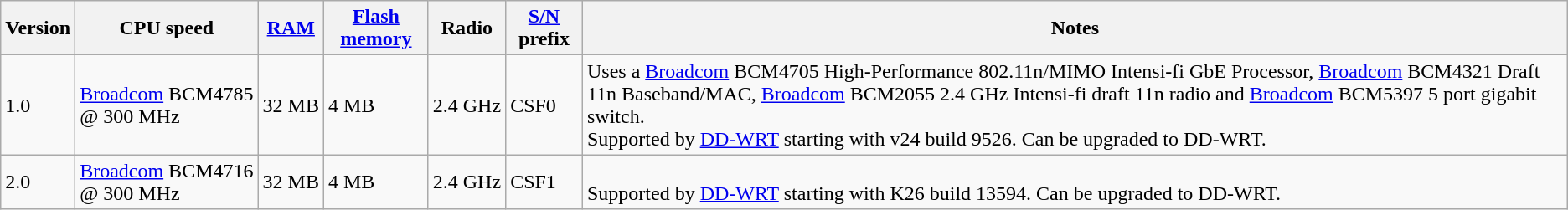<table class="wikitable">
<tr>
<th>Version</th>
<th>CPU speed</th>
<th><a href='#'>RAM</a></th>
<th><a href='#'>Flash memory</a></th>
<th>Radio</th>
<th><a href='#'>S/N</a> prefix</th>
<th>Notes</th>
</tr>
<tr>
<td>1.0</td>
<td><a href='#'>Broadcom</a> BCM4785 @ 300 MHz</td>
<td>32 MB</td>
<td>4 MB</td>
<td>2.4 GHz</td>
<td>CSF0</td>
<td>Uses a <a href='#'>Broadcom</a> BCM4705 High-Performance 802.11n/MIMO Intensi-fi GbE Processor, <a href='#'>Broadcom</a> BCM4321 Draft 11n Baseband/MAC, <a href='#'>Broadcom</a> BCM2055 2.4 GHz Intensi-fi draft 11n radio and <a href='#'>Broadcom</a> BCM5397 5 port gigabit switch.<br>Supported by <a href='#'>DD-WRT</a> starting with v24 build 9526. Can be upgraded to DD-WRT.</td>
</tr>
<tr>
<td>2.0</td>
<td><a href='#'>Broadcom</a> BCM4716 @ 300 MHz</td>
<td>32 MB</td>
<td>4 MB</td>
<td>2.4 GHz</td>
<td>CSF1</td>
<td><br>Supported by <a href='#'>DD-WRT</a> starting with K26 build 13594. Can be upgraded to DD-WRT.</td>
</tr>
</table>
